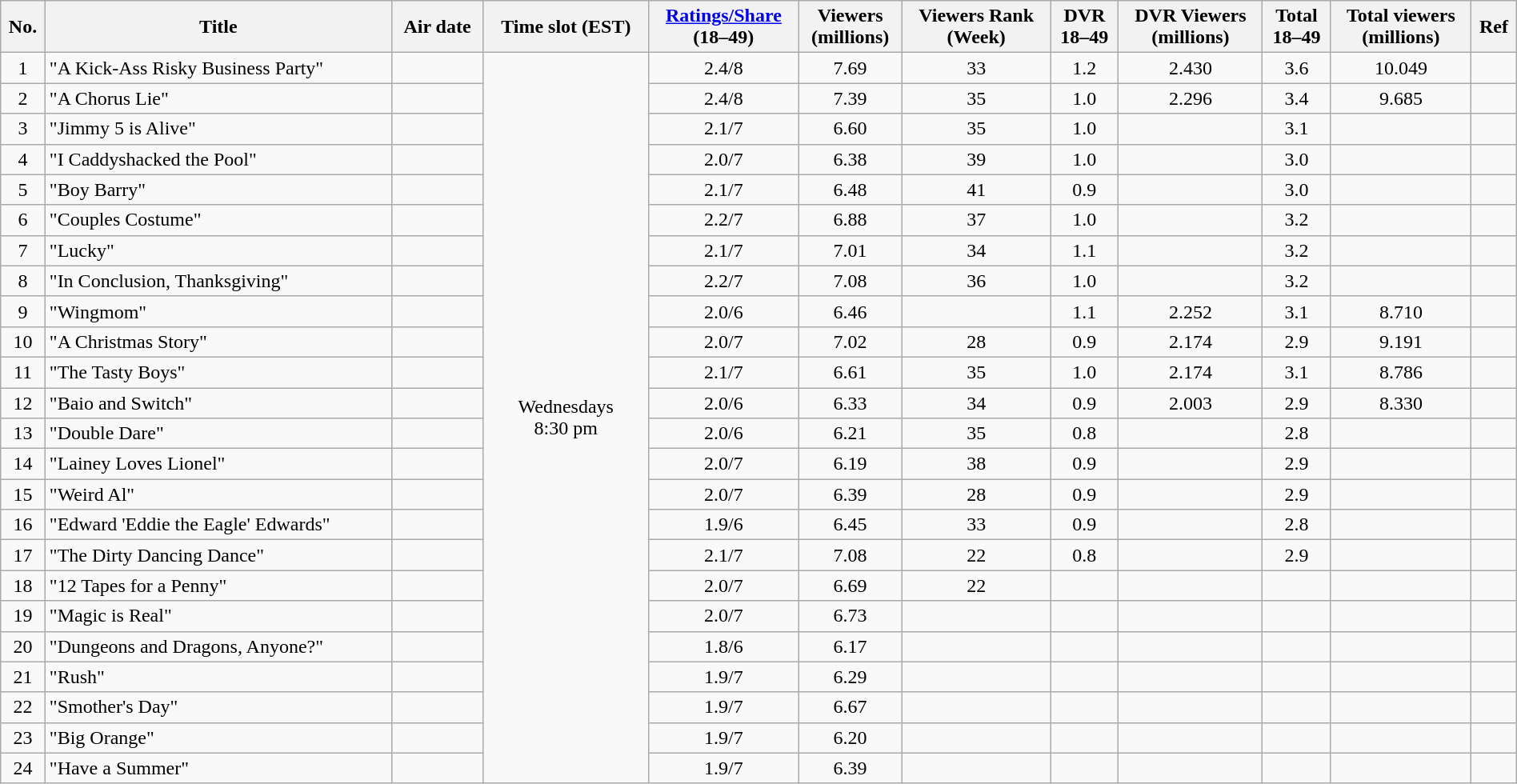<table class="wikitable plainrowheaders" style="text-align:center; width:100%;">
<tr>
<th scope="col">No.</th>
<th scope="col">Title</th>
<th scope="col">Air date</th>
<th scope="col">Time slot (EST)</th>
<th scope="col"><a href='#'>Ratings/Share</a><br>(18–49)</th>
<th scope="col">Viewers<br>(millions)</th>
<th scope="col">Viewers Rank<br>(Week)</th>
<th scope="col">DVR<br>18–49</th>
<th scope="col">DVR Viewers<br>(millions)</th>
<th scope="col">Total<br>18–49</th>
<th scope="col">Total viewers<br>(millions)</th>
<th scope="col">Ref</th>
</tr>
<tr>
<td scope="row">1</td>
<td style="text-align:left">"A Kick-Ass Risky Business Party"</td>
<td></td>
<td rowspan=24>Wednesdays<br>8:30 pm</td>
<td>2.4/8</td>
<td>7.69</td>
<td>33</td>
<td>1.2</td>
<td>2.430</td>
<td>3.6</td>
<td>10.049</td>
<td></td>
</tr>
<tr>
<td scope="row">2</td>
<td style="text-align:left">"A Chorus Lie"</td>
<td></td>
<td>2.4/8</td>
<td>7.39</td>
<td>35</td>
<td>1.0</td>
<td>2.296</td>
<td>3.4</td>
<td>9.685</td>
<td></td>
</tr>
<tr>
<td scope="row">3</td>
<td style="text-align:left">"Jimmy 5 is Alive"</td>
<td></td>
<td>2.1/7</td>
<td>6.60</td>
<td>35</td>
<td>1.0</td>
<td></td>
<td>3.1</td>
<td></td>
<td></td>
</tr>
<tr>
<td scope="row">4</td>
<td style="text-align:left">"I Caddyshacked the Pool"</td>
<td></td>
<td>2.0/7</td>
<td>6.38</td>
<td>39</td>
<td>1.0</td>
<td></td>
<td>3.0</td>
<td></td>
<td></td>
</tr>
<tr>
<td scope="row">5</td>
<td style="text-align:left">"Boy Barry"</td>
<td></td>
<td>2.1/7</td>
<td>6.48</td>
<td>41</td>
<td>0.9</td>
<td></td>
<td>3.0</td>
<td></td>
<td></td>
</tr>
<tr>
<td scope="row">6</td>
<td style="text-align:left">"Couples Costume"</td>
<td></td>
<td>2.2/7</td>
<td>6.88</td>
<td>37</td>
<td>1.0</td>
<td></td>
<td>3.2</td>
<td></td>
<td></td>
</tr>
<tr>
<td scope="row">7</td>
<td style="text-align:left">"Lucky"</td>
<td></td>
<td>2.1/7</td>
<td>7.01</td>
<td>34</td>
<td>1.1</td>
<td></td>
<td>3.2</td>
<td></td>
<td></td>
</tr>
<tr>
<td scope="row">8</td>
<td style="text-align:left">"In Conclusion, Thanksgiving"</td>
<td></td>
<td>2.2/7</td>
<td>7.08</td>
<td>36</td>
<td>1.0</td>
<td></td>
<td>3.2</td>
<td></td>
<td></td>
</tr>
<tr>
<td scope="row">9</td>
<td style="text-align:left">"Wingmom"</td>
<td></td>
<td>2.0/6</td>
<td>6.46</td>
<td></td>
<td>1.1</td>
<td>2.252</td>
<td>3.1</td>
<td>8.710</td>
<td></td>
</tr>
<tr>
<td scope="row">10</td>
<td style="text-align:left">"A Christmas Story"</td>
<td></td>
<td>2.0/7</td>
<td>7.02</td>
<td>28</td>
<td>0.9</td>
<td>2.174</td>
<td>2.9</td>
<td>9.191</td>
<td></td>
</tr>
<tr>
<td scope="row">11</td>
<td style="text-align:left">"The Tasty Boys"</td>
<td></td>
<td>2.1/7</td>
<td>6.61</td>
<td>35</td>
<td>1.0</td>
<td>2.174</td>
<td>3.1</td>
<td>8.786</td>
<td></td>
</tr>
<tr>
<td scope="row">12</td>
<td style="text-align:left">"Baio and Switch"</td>
<td></td>
<td>2.0/6</td>
<td>6.33</td>
<td>34</td>
<td>0.9</td>
<td>2.003</td>
<td>2.9</td>
<td>8.330</td>
<td></td>
</tr>
<tr>
<td scope="row">13</td>
<td style="text-align:left">"Double Dare"</td>
<td></td>
<td>2.0/6</td>
<td>6.21</td>
<td>35</td>
<td>0.8</td>
<td></td>
<td>2.8</td>
<td></td>
<td></td>
</tr>
<tr>
<td scope="row">14</td>
<td style="text-align:left">"Lainey Loves Lionel"</td>
<td></td>
<td>2.0/7</td>
<td>6.19</td>
<td>38</td>
<td>0.9</td>
<td></td>
<td>2.9</td>
<td></td>
<td></td>
</tr>
<tr>
<td scope="row">15</td>
<td style="text-align:left">"Weird Al"</td>
<td></td>
<td>2.0/7</td>
<td>6.39</td>
<td>28</td>
<td>0.9</td>
<td></td>
<td>2.9</td>
<td></td>
<td></td>
</tr>
<tr>
<td scope="row">16</td>
<td style="text-align:left">"Edward 'Eddie the Eagle' Edwards"</td>
<td></td>
<td>1.9/6</td>
<td>6.45</td>
<td>33</td>
<td>0.9</td>
<td></td>
<td>2.8</td>
<td></td>
<td></td>
</tr>
<tr>
<td scope="row">17</td>
<td style="text-align:left">"The Dirty Dancing Dance"</td>
<td></td>
<td>2.1/7</td>
<td>7.08</td>
<td>22</td>
<td>0.8</td>
<td></td>
<td>2.9</td>
<td></td>
<td></td>
</tr>
<tr>
<td scope="row">18</td>
<td style="text-align:left">"12 Tapes for a Penny"</td>
<td></td>
<td>2.0/7</td>
<td>6.69</td>
<td>22</td>
<td></td>
<td></td>
<td></td>
<td></td>
<td></td>
</tr>
<tr>
<td scope="row">19</td>
<td style="text-align:left">"Magic is Real"</td>
<td></td>
<td>2.0/7</td>
<td>6.73</td>
<td></td>
<td></td>
<td></td>
<td></td>
<td></td>
<td></td>
</tr>
<tr>
<td scope="row">20</td>
<td style="text-align:left">"Dungeons and Dragons, Anyone?"</td>
<td></td>
<td>1.8/6</td>
<td>6.17</td>
<td></td>
<td></td>
<td></td>
<td></td>
<td></td>
<td></td>
</tr>
<tr>
<td scope="row">21</td>
<td style="text-align:left">"Rush"</td>
<td></td>
<td>1.9/7</td>
<td>6.29</td>
<td></td>
<td></td>
<td></td>
<td></td>
<td></td>
<td></td>
</tr>
<tr>
<td scope="row">22</td>
<td style="text-align:left">"Smother's Day"</td>
<td></td>
<td>1.9/7</td>
<td>6.67</td>
<td></td>
<td></td>
<td></td>
<td></td>
<td></td>
<td></td>
</tr>
<tr>
<td scope="row">23</td>
<td style="text-align:left">"Big Orange"</td>
<td></td>
<td>1.9/7</td>
<td>6.20</td>
<td></td>
<td></td>
<td></td>
<td></td>
<td></td>
<td></td>
</tr>
<tr>
<td scope="row">24</td>
<td style="text-align:left">"Have a Summer"</td>
<td></td>
<td>1.9/7</td>
<td>6.39</td>
<td></td>
<td></td>
<td></td>
<td></td>
<td></td>
<td></td>
</tr>
</table>
